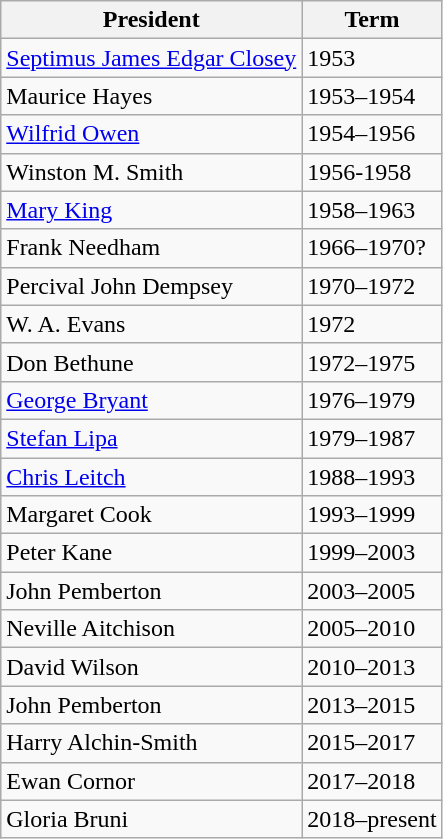<table class="wikitable"  style="">
<tr>
<th>President</th>
<th>Term</th>
</tr>
<tr>
<td><a href='#'>Septimus James Edgar Closey</a></td>
<td>1953</td>
</tr>
<tr>
<td>Maurice Hayes</td>
<td>1953–1954</td>
</tr>
<tr>
<td><a href='#'>Wilfrid Owen</a></td>
<td>1954–1956</td>
</tr>
<tr>
<td>Winston M. Smith</td>
<td>1956-1958</td>
</tr>
<tr>
<td><a href='#'>Mary King</a></td>
<td>1958–1963</td>
</tr>
<tr>
<td>Frank Needham</td>
<td>1966–1970?</td>
</tr>
<tr>
<td>Percival John Dempsey</td>
<td>1970–1972</td>
</tr>
<tr>
<td>W. A. Evans</td>
<td>1972</td>
</tr>
<tr>
<td>Don Bethune</td>
<td>1972–1975</td>
</tr>
<tr>
<td><a href='#'>George Bryant</a></td>
<td>1976–1979</td>
</tr>
<tr>
<td><a href='#'>Stefan Lipa</a></td>
<td>1979–1987</td>
</tr>
<tr>
<td><a href='#'>Chris Leitch</a></td>
<td>1988–1993</td>
</tr>
<tr>
<td>Margaret Cook</td>
<td>1993–1999</td>
</tr>
<tr>
<td>Peter Kane</td>
<td>1999–2003</td>
</tr>
<tr>
<td>John Pemberton</td>
<td>2003–2005</td>
</tr>
<tr>
<td>Neville Aitchison</td>
<td>2005–2010</td>
</tr>
<tr>
<td>David Wilson</td>
<td>2010–2013</td>
</tr>
<tr>
<td>John Pemberton</td>
<td>2013–2015</td>
</tr>
<tr>
<td>Harry Alchin-Smith</td>
<td>2015–2017</td>
</tr>
<tr>
<td>Ewan Cornor</td>
<td>2017–2018</td>
</tr>
<tr>
<td>Gloria Bruni</td>
<td>2018–present</td>
</tr>
</table>
